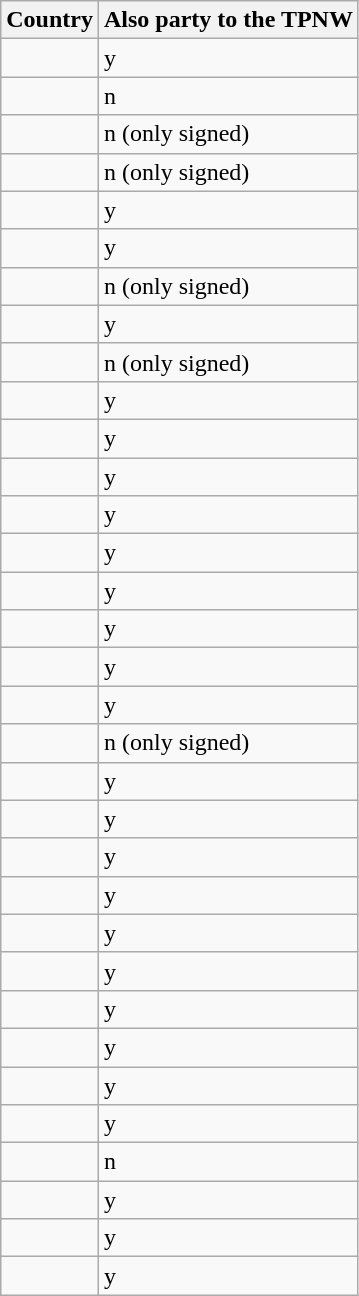<table class="wikitable sortable mw-collapsible">
<tr>
<th scope="col">Country</th>
<th scope="col">Also party to the TPNW</th>
</tr>
<tr>
<td></td>
<td>y</td>
</tr>
<tr>
<td></td>
<td>n</td>
</tr>
<tr>
<td></td>
<td>n (only signed)</td>
</tr>
<tr>
<td></td>
<td>n (only signed)</td>
</tr>
<tr>
<td></td>
<td>y</td>
</tr>
<tr>
<td></td>
<td>y</td>
</tr>
<tr>
<td></td>
<td>n (only signed)</td>
</tr>
<tr>
<td></td>
<td>y</td>
</tr>
<tr>
<td></td>
<td>n (only signed)</td>
</tr>
<tr>
<td></td>
<td>y</td>
</tr>
<tr>
<td></td>
<td>y</td>
</tr>
<tr>
<td></td>
<td>y</td>
</tr>
<tr>
<td></td>
<td>y</td>
</tr>
<tr>
<td></td>
<td>y</td>
</tr>
<tr>
<td></td>
<td>y</td>
</tr>
<tr>
<td></td>
<td>y</td>
</tr>
<tr>
<td></td>
<td>y</td>
</tr>
<tr>
<td></td>
<td>y</td>
</tr>
<tr>
<td></td>
<td>n (only signed)</td>
</tr>
<tr>
<td></td>
<td>y</td>
</tr>
<tr>
<td></td>
<td>y</td>
</tr>
<tr>
<td></td>
<td>y</td>
</tr>
<tr>
<td></td>
<td>y</td>
</tr>
<tr>
<td></td>
<td>y</td>
</tr>
<tr>
<td></td>
<td>y</td>
</tr>
<tr>
<td></td>
<td>y</td>
</tr>
<tr>
<td></td>
<td>y</td>
</tr>
<tr>
<td></td>
<td>y</td>
</tr>
<tr>
<td></td>
<td>y</td>
</tr>
<tr>
<td></td>
<td>n</td>
</tr>
<tr>
<td></td>
<td>y</td>
</tr>
<tr>
<td></td>
<td>y</td>
</tr>
<tr>
<td></td>
<td>y</td>
</tr>
</table>
